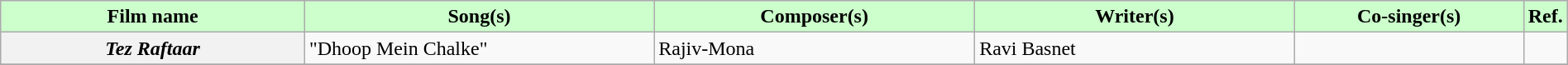<table class="wikitable plainrowheaders" style="width:100%;" textcolor:#000;">
<tr style="background:#cfc; text-align:center;">
<td scope="col" style="width:20%;"><strong>Film name</strong></td>
<td scope="col" style="width:23%;"><strong>Song(s)</strong></td>
<td scope="col" style="width:21%;"><strong>Composer(s)</strong></td>
<td scope="col" style="width:21%;"><strong>Writer(s)</strong></td>
<td scope="col" style="width:18%;"><strong>Co-singer(s)</strong></td>
<td scope="col" style="width:1%;"><strong>Ref.</strong></td>
</tr>
<tr>
<th><em>Tez Raftaar</em></th>
<td>"Dhoop Mein Chalke"</td>
<td>Rajiv-Mona</td>
<td>Ravi Basnet</td>
<td></td>
<td></td>
</tr>
<tr>
</tr>
</table>
